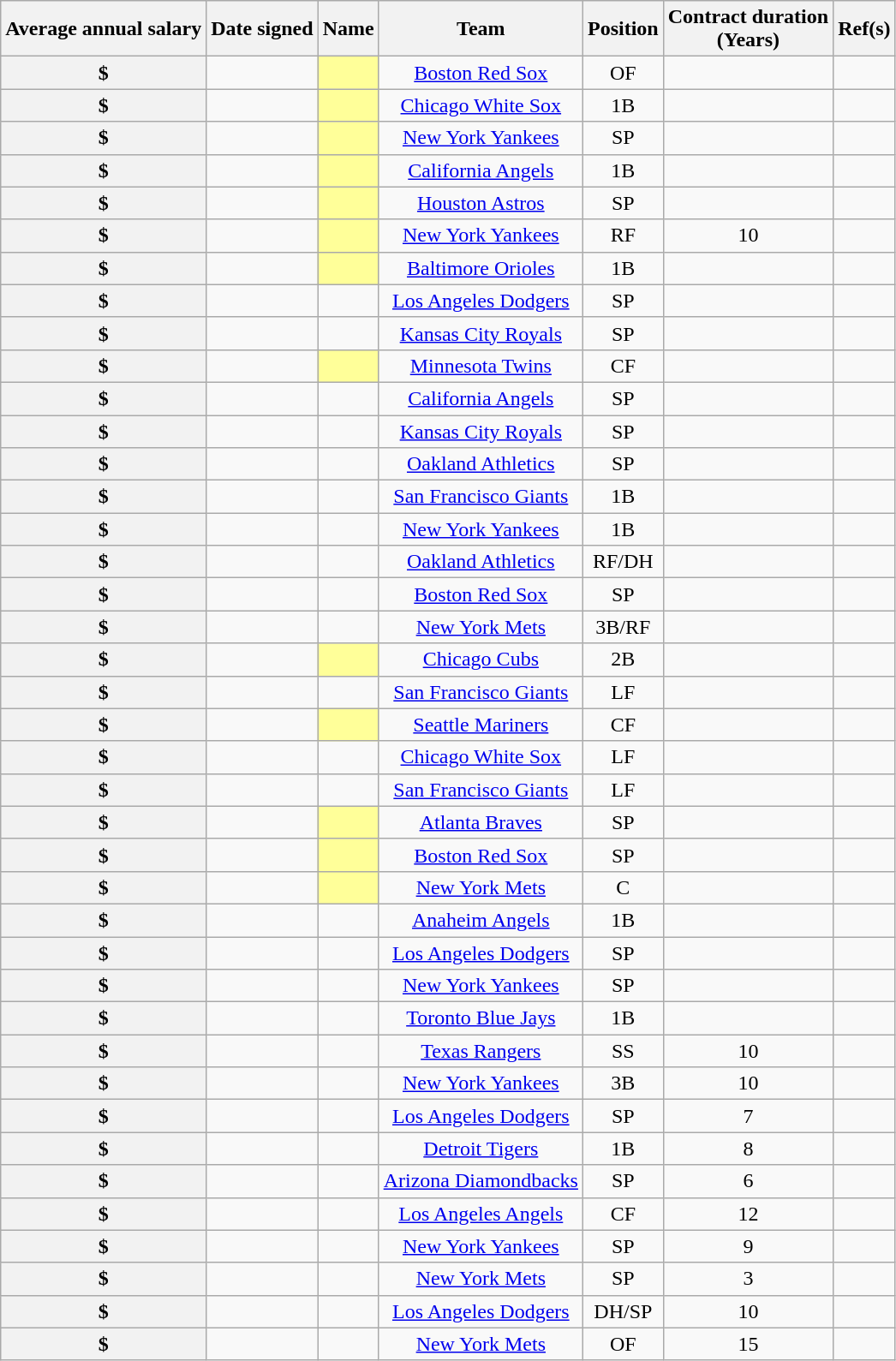<table class="wikitable sortable plainrowheaders" style="text-align:center;">
<tr>
<th scope="col">Average annual salary</th>
<th scope="col">Date signed</th>
<th scope="col">Name</th>
<th scope="col">Team</th>
<th scope="col">Position</th>
<th scope="col">Contract duration<br>(Years)</th>
<th scope="col" class="unsortable">Ref(s)</th>
</tr>
<tr>
<th scope="row" style="text-align: center;">$</th>
<td></td>
<td style="background:#ff9;"></td>
<td><a href='#'>Boston Red Sox</a></td>
<td>OF</td>
<td></td>
<td></td>
</tr>
<tr>
<th scope="row" style="text-align: center;">$</th>
<td></td>
<td style="background:#ff9;"> </td>
<td><a href='#'>Chicago White Sox</a></td>
<td>1B</td>
<td></td>
<td></td>
</tr>
<tr>
<th scope="row" style="text-align: center;">$</th>
<td></td>
<td style="background:#ff9;"></td>
<td><a href='#'>New York Yankees</a></td>
<td>SP</td>
<td></td>
<td></td>
</tr>
<tr>
<th scope="row" style="text-align: center;">$</th>
<td></td>
<td style="background:#ff9;"></td>
<td><a href='#'>California Angels</a></td>
<td>1B</td>
<td></td>
<td></td>
</tr>
<tr>
<th scope="row" style="text-align: center;">$</th>
<td></td>
<td style="background:#ff9;"></td>
<td><a href='#'>Houston Astros</a></td>
<td>SP</td>
<td></td>
<td></td>
</tr>
<tr>
<th scope="row" style="text-align: center;">$</th>
<td></td>
<td style="background:#ff9;"></td>
<td><a href='#'>New York Yankees</a></td>
<td>RF</td>
<td>10</td>
<td></td>
</tr>
<tr>
<th scope="row" style="text-align: center;">$</th>
<td></td>
<td style="background:#ff9;"></td>
<td><a href='#'>Baltimore Orioles</a></td>
<td>1B</td>
<td></td>
<td></td>
</tr>
<tr>
<th scope="row" style="text-align: center;">$</th>
<td></td>
<td></td>
<td><a href='#'>Los Angeles Dodgers</a></td>
<td>SP</td>
<td></td>
<td></td>
</tr>
<tr>
<th scope="row" style="text-align: center;">$</th>
<td></td>
<td></td>
<td><a href='#'>Kansas City Royals</a></td>
<td>SP</td>
<td></td>
<td></td>
</tr>
<tr>
<th scope="row" style="text-align: center;">$</th>
<td></td>
<td style="background:#ff9;"></td>
<td><a href='#'>Minnesota Twins</a></td>
<td>CF</td>
<td></td>
<td></td>
</tr>
<tr>
<th scope="row" style="text-align: center;">$</th>
<td></td>
<td></td>
<td><a href='#'>California Angels</a></td>
<td>SP</td>
<td></td>
<td></td>
</tr>
<tr>
<th scope="row" style="text-align: center;">$</th>
<td></td>
<td></td>
<td><a href='#'>Kansas City Royals</a></td>
<td>SP</td>
<td></td>
<td></td>
</tr>
<tr>
<th scope="row" style="text-align: center;">$</th>
<td></td>
<td></td>
<td><a href='#'>Oakland Athletics</a></td>
<td>SP</td>
<td></td>
<td></td>
</tr>
<tr>
<th scope="row" style="text-align: center;">$</th>
<td></td>
<td></td>
<td><a href='#'>San Francisco Giants</a></td>
<td>1B</td>
<td></td>
<td></td>
</tr>
<tr>
<th scope="row" style="text-align: center;">$</th>
<td></td>
<td></td>
<td><a href='#'>New York Yankees</a></td>
<td>1B</td>
<td></td>
<td></td>
</tr>
<tr>
<th scope="row" style="text-align: center;">$</th>
<td></td>
<td></td>
<td><a href='#'>Oakland Athletics</a></td>
<td>RF/DH</td>
<td></td>
<td></td>
</tr>
<tr>
<th scope="row" style="text-align: center;">$</th>
<td></td>
<td></td>
<td><a href='#'>Boston Red Sox</a></td>
<td>SP</td>
<td></td>
<td></td>
</tr>
<tr>
<th scope="row" style="text-align: center;">$</th>
<td></td>
<td></td>
<td><a href='#'>New York Mets</a></td>
<td>3B/RF</td>
<td></td>
<td></td>
</tr>
<tr>
<th scope="row" style="text-align: center;">$</th>
<td></td>
<td style="background:#ff9;"></td>
<td><a href='#'>Chicago Cubs</a></td>
<td>2B</td>
<td></td>
<td></td>
</tr>
<tr>
<th scope="row" style="text-align: center;">$</th>
<td></td>
<td></td>
<td><a href='#'>San Francisco Giants</a></td>
<td>LF</td>
<td></td>
<td></td>
</tr>
<tr>
<th scope="row" style="text-align: center;">$</th>
<td></td>
<td style="background:#ff9;"></td>
<td><a href='#'>Seattle Mariners</a></td>
<td>CF</td>
<td></td>
<td></td>
</tr>
<tr>
<th scope="row" style="text-align: center;">$</th>
<td></td>
<td></td>
<td><a href='#'>Chicago White Sox</a></td>
<td>LF</td>
<td></td>
<td></td>
</tr>
<tr>
<th scope="row" style="text-align: center;">$</th>
<td></td>
<td></td>
<td><a href='#'>San Francisco Giants</a></td>
<td>LF</td>
<td></td>
<td></td>
</tr>
<tr>
<th scope="row" style="text-align: center;">$</th>
<td></td>
<td style="background:#ff9;"></td>
<td><a href='#'>Atlanta Braves</a></td>
<td>SP</td>
<td></td>
<td></td>
</tr>
<tr>
<th scope="row" style="text-align: center;">$</th>
<td></td>
<td style="background:#ff9;"></td>
<td><a href='#'>Boston Red Sox</a></td>
<td>SP</td>
<td></td>
<td></td>
</tr>
<tr>
<th scope="row" style="text-align: center;">$</th>
<td></td>
<td style="background:#ff9;"></td>
<td><a href='#'>New York Mets</a></td>
<td>C</td>
<td></td>
<td></td>
</tr>
<tr>
<th scope="row" style="text-align: center;">$</th>
<td></td>
<td></td>
<td><a href='#'>Anaheim Angels</a></td>
<td>1B</td>
<td></td>
<td></td>
</tr>
<tr>
<th scope="row" style="text-align: center;">$</th>
<td></td>
<td></td>
<td><a href='#'>Los Angeles Dodgers</a></td>
<td>SP</td>
<td></td>
<td></td>
</tr>
<tr>
<th scope="row" style="text-align: center;">$</th>
<td></td>
<td></td>
<td><a href='#'>New York Yankees</a></td>
<td>SP</td>
<td></td>
<td></td>
</tr>
<tr>
<th scope="row" style="text-align: center;">$</th>
<td></td>
<td></td>
<td><a href='#'>Toronto Blue Jays</a></td>
<td>1B</td>
<td></td>
<td></td>
</tr>
<tr>
<th scope="row" style="text-align: center;">$</th>
<td></td>
<td></td>
<td><a href='#'>Texas Rangers</a></td>
<td>SS</td>
<td>10</td>
<td></td>
</tr>
<tr>
<th scope="row" style="text-align: center;">$</th>
<td></td>
<td></td>
<td><a href='#'>New York Yankees</a></td>
<td>3B</td>
<td>10</td>
<td></td>
</tr>
<tr>
<th scope="row" style="text-align: center;">$</th>
<td></td>
<td></td>
<td><a href='#'>Los Angeles Dodgers</a></td>
<td>SP</td>
<td>7</td>
<td></td>
</tr>
<tr>
<th scope="row" style="text-align: center;">$</th>
<td></td>
<td></td>
<td><a href='#'>Detroit Tigers</a></td>
<td>1B</td>
<td>8</td>
<td></td>
</tr>
<tr>
<th scope="row" style="text-align: center;">$</th>
<td></td>
<td></td>
<td><a href='#'>Arizona Diamondbacks</a></td>
<td>SP</td>
<td>6</td>
<td></td>
</tr>
<tr>
<th scope="row" style="text-align: center;">$</th>
<td></td>
<td></td>
<td><a href='#'>Los Angeles Angels</a></td>
<td>CF</td>
<td>12</td>
<td></td>
</tr>
<tr>
<th scope="row" style="text-align: center;">$</th>
<td></td>
<td></td>
<td><a href='#'>New York Yankees</a></td>
<td>SP</td>
<td>9</td>
<td></td>
</tr>
<tr>
<th scope="row" style="text-align: center;">$</th>
<td></td>
<td></td>
<td><a href='#'>New York Mets</a></td>
<td>SP</td>
<td>3</td>
<td></td>
</tr>
<tr>
<th scope="row" style="text-align: center;">$</th>
<td></td>
<td></td>
<td><a href='#'>Los Angeles Dodgers</a></td>
<td>DH/SP</td>
<td>10</td>
<td></td>
</tr>
<tr>
<th scope="row" style="text-align: center;">$</th>
<td></td>
<td></td>
<td><a href='#'>New York Mets</a></td>
<td>OF</td>
<td>15</td>
<td></td>
</tr>
</table>
